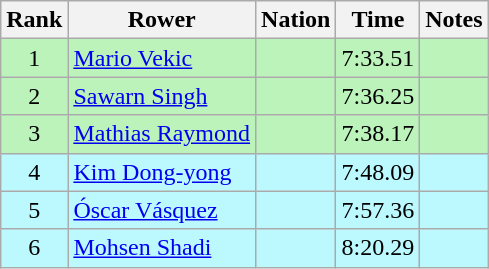<table class="wikitable sortable" style="text-align:center">
<tr>
<th>Rank</th>
<th>Rower</th>
<th>Nation</th>
<th>Time</th>
<th>Notes</th>
</tr>
<tr bgcolor=bbf3bb>
<td>1</td>
<td align=left><a href='#'>Mario Vekic</a></td>
<td align=left></td>
<td>7:33.51</td>
<td></td>
</tr>
<tr bgcolor=bbf3bb>
<td>2</td>
<td align=left><a href='#'>Sawarn Singh</a></td>
<td align=left></td>
<td>7:36.25</td>
<td></td>
</tr>
<tr bgcolor=bbf3bb>
<td>3</td>
<td align=left><a href='#'>Mathias Raymond</a></td>
<td align=left></td>
<td>7:38.17</td>
<td></td>
</tr>
<tr bgcolor=bbf9ff>
<td>4</td>
<td align=left><a href='#'>Kim Dong-yong</a></td>
<td align=left></td>
<td>7:48.09</td>
<td></td>
</tr>
<tr bgcolor=bbf9ff>
<td>5</td>
<td align=left><a href='#'>Óscar Vásquez</a></td>
<td align=left></td>
<td>7:57.36</td>
<td></td>
</tr>
<tr bgcolor=bbf9ff>
<td>6</td>
<td align=left><a href='#'>Mohsen Shadi</a></td>
<td align=left></td>
<td>8:20.29</td>
<td></td>
</tr>
</table>
